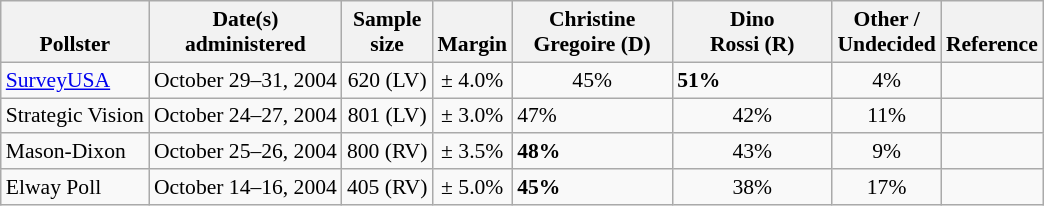<table class="wikitable" style="font-size:90%">
<tr valign=bottom>
<th>Pollster</th>
<th>Date(s)<br>administered</th>
<th>Sample<br>size</th>
<th>Margin<br></th>
<th style="width:100px;">Christine<br>Gregoire (D)</th>
<th style="width:100px;">Dino<br>Rossi (R)</th>
<th>Other /<br>Undecided</th>
<th>Reference</th>
</tr>
<tr>
<td><a href='#'>SurveyUSA</a></td>
<td align=center>October 29–31, 2004</td>
<td align=center>620 (LV)</td>
<td align=center>± 4.0%</td>
<td align=center>45%</td>
<td><strong>51%</strong></td>
<td align=center>4%</td>
<td></td>
</tr>
<tr>
<td>Strategic Vision</td>
<td align="center">October 24–27, 2004</td>
<td align="center">801 (LV)</td>
<td align="center">± 3.0%</td>
<td>47%</td>
<td align="center">42%</td>
<td align="center">11%</td>
<td></td>
</tr>
<tr>
<td>Mason-Dixon</td>
<td align="center">October 25–26, 2004</td>
<td align="center">800 (RV)</td>
<td align="center">± 3.5%</td>
<td><strong>48%</strong></td>
<td align="center">43%</td>
<td align="center">9%</td>
<td></td>
</tr>
<tr>
<td>Elway Poll</td>
<td align="center">October 14–16, 2004</td>
<td align="center">405 (RV)</td>
<td align="center">± 5.0%</td>
<td><strong>45%</strong></td>
<td align="center">38%</td>
<td align="center">17%</td>
<td></td>
</tr>
</table>
